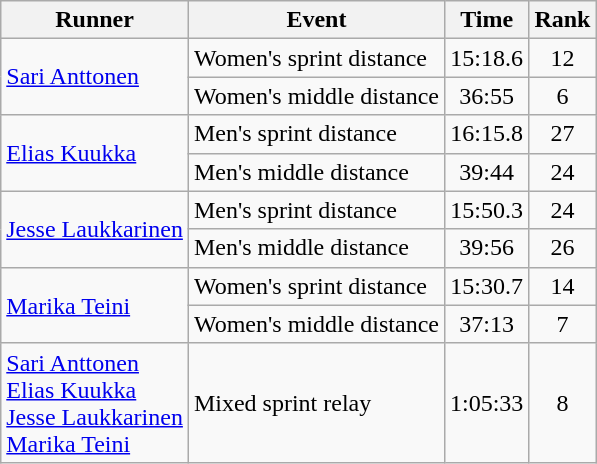<table class="wikitable">
<tr>
<th>Runner</th>
<th>Event</th>
<th>Time</th>
<th>Rank</th>
</tr>
<tr align=center>
<td align=left rowspan=2><a href='#'>Sari Anttonen</a></td>
<td align=left>Women's sprint distance</td>
<td>15:18.6</td>
<td>12</td>
</tr>
<tr align=center>
<td align=left>Women's middle distance</td>
<td>36:55</td>
<td>6</td>
</tr>
<tr align=center>
<td align=left rowspan=2><a href='#'>Elias Kuukka</a></td>
<td align=left>Men's sprint distance</td>
<td>16:15.8</td>
<td>27</td>
</tr>
<tr align=center>
<td align=left>Men's middle distance</td>
<td>39:44</td>
<td>24</td>
</tr>
<tr align=center>
<td align=left rowspan=2><a href='#'>Jesse Laukkarinen</a></td>
<td align=left>Men's sprint distance</td>
<td>15:50.3</td>
<td>24</td>
</tr>
<tr align=center>
<td align=left>Men's middle distance</td>
<td>39:56</td>
<td>26</td>
</tr>
<tr align=center>
<td align=left rowspan=2><a href='#'>Marika Teini</a></td>
<td align=left>Women's sprint distance</td>
<td>15:30.7</td>
<td>14</td>
</tr>
<tr align=center>
<td align=left>Women's middle distance</td>
<td>37:13</td>
<td>7</td>
</tr>
<tr align=center>
<td align=left><a href='#'>Sari Anttonen</a><br><a href='#'>Elias Kuukka</a><br><a href='#'>Jesse Laukkarinen</a><br><a href='#'>Marika Teini</a></td>
<td align=left>Mixed sprint relay</td>
<td>1:05:33</td>
<td>8</td>
</tr>
</table>
